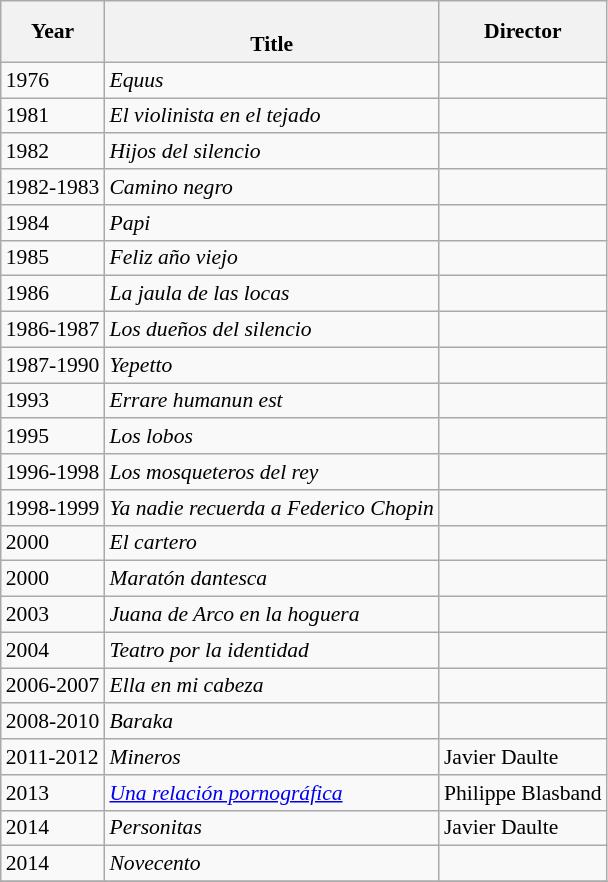<table class="wikitable" style="font-size: 90%;">
<tr>
<th>Year</th>
<th><br>Title</th>
<th>Director</th>
</tr>
<tr>
<td>1976</td>
<td><em>Equus</em></td>
<td></td>
</tr>
<tr>
<td>1981</td>
<td><em>El violinista en el tejado</em></td>
<td></td>
</tr>
<tr>
<td>1982</td>
<td><em>Hijos del silencio</em></td>
<td></td>
</tr>
<tr>
<td>1982-1983</td>
<td><em>Camino negro</em></td>
<td></td>
</tr>
<tr>
<td>1984</td>
<td><em>Papi</em></td>
<td></td>
</tr>
<tr>
<td>1985</td>
<td><em>Feliz año viejo</em></td>
<td></td>
</tr>
<tr>
<td>1986</td>
<td><em>La jaula de las locas</em></td>
<td></td>
</tr>
<tr>
<td>1986-1987</td>
<td><em>Los dueños del silencio</em></td>
<td></td>
</tr>
<tr>
<td>1987-1990</td>
<td><em>Yepetto</em></td>
<td></td>
</tr>
<tr>
<td>1993</td>
<td><em>Errare humanun est</em></td>
<td></td>
</tr>
<tr>
<td>1995</td>
<td><em>Los lobos</em></td>
<td></td>
</tr>
<tr>
<td>1996-1998</td>
<td><em>Los mosqueteros del rey</em></td>
<td></td>
</tr>
<tr>
<td>1998-1999</td>
<td><em>Ya nadie recuerda a Federico Chopin</em></td>
<td></td>
</tr>
<tr>
<td>2000</td>
<td><em>El cartero</em></td>
<td></td>
</tr>
<tr>
<td>2000</td>
<td><em>Maratón dantesca</em></td>
<td></td>
</tr>
<tr>
<td>2003</td>
<td><em>Juana de Arco en la hoguera</em></td>
<td></td>
</tr>
<tr>
<td>2004</td>
<td><em>Teatro por la identidad</em></td>
<td></td>
</tr>
<tr>
<td>2006-2007</td>
<td><em>Ella en mi cabeza</em></td>
<td></td>
</tr>
<tr>
<td>2008-2010</td>
<td><em>Baraka</em></td>
<td></td>
</tr>
<tr>
<td>2011-2012</td>
<td><em>Mineros</em></td>
<td>Javier Daulte</td>
</tr>
<tr>
<td>2013</td>
<td><em><a href='#'>Una relación pornográfica</a></em></td>
<td>Philippe Blasband</td>
</tr>
<tr>
<td>2014</td>
<td><em>Personitas</em></td>
<td>Javier Daulte</td>
</tr>
<tr>
<td>2014</td>
<td><em>Novecento</em></td>
<td></td>
</tr>
<tr>
</tr>
</table>
